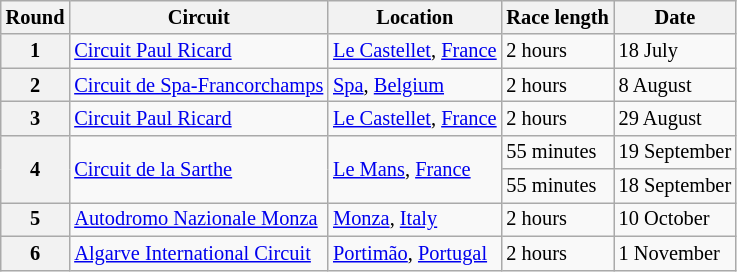<table class="wikitable" style="font-size:85%;">
<tr>
<th>Round</th>
<th>Circuit</th>
<th>Location</th>
<th>Race length</th>
<th>Date</th>
</tr>
<tr>
<th>1</th>
<td> <a href='#'>Circuit Paul Ricard</a></td>
<td><a href='#'>Le Castellet</a>, <a href='#'>France</a></td>
<td>2 hours</td>
<td>18 July</td>
</tr>
<tr>
<th>2</th>
<td> <a href='#'>Circuit de Spa-Francorchamps</a></td>
<td><a href='#'>Spa</a>, <a href='#'>Belgium</a></td>
<td>2 hours</td>
<td>8 August</td>
</tr>
<tr>
<th>3</th>
<td> <a href='#'>Circuit Paul Ricard</a></td>
<td><a href='#'>Le Castellet</a>, <a href='#'>France</a></td>
<td>2 hours</td>
<td>29 August</td>
</tr>
<tr>
<th rowspan="2">4</th>
<td rowspan="2"> <a href='#'>Circuit de la Sarthe</a></td>
<td rowspan="2"><a href='#'>Le Mans</a>, <a href='#'>France</a></td>
<td>55 minutes</td>
<td>19 September</td>
</tr>
<tr>
<td>55 minutes</td>
<td>18 September</td>
</tr>
<tr>
<th>5</th>
<td> <a href='#'>Autodromo Nazionale Monza</a></td>
<td><a href='#'>Monza</a>, <a href='#'>Italy</a></td>
<td>2 hours</td>
<td>10 October</td>
</tr>
<tr>
<th>6</th>
<td> <a href='#'>Algarve International Circuit</a></td>
<td><a href='#'>Portimão</a>, <a href='#'>Portugal</a></td>
<td>2 hours</td>
<td>1 November</td>
</tr>
</table>
